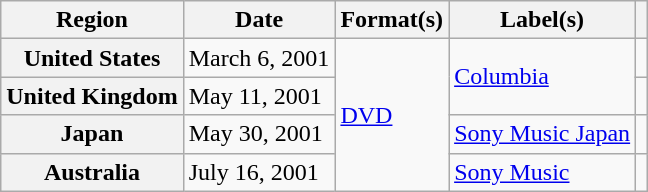<table class="wikitable plainrowheaders">
<tr>
<th scope="col">Region</th>
<th scope="col">Date</th>
<th scope="col">Format(s)</th>
<th scope="col">Label(s)</th>
<th scope="col"></th>
</tr>
<tr>
<th scope="row">United States</th>
<td>March 6, 2001</td>
<td rowspan="4"><a href='#'>DVD</a></td>
<td rowspan="2"><a href='#'>Columbia</a></td>
<td></td>
</tr>
<tr>
<th scope="row">United Kingdom</th>
<td>May 11, 2001</td>
<td></td>
</tr>
<tr>
<th scope="row">Japan</th>
<td>May 30, 2001</td>
<td><a href='#'>Sony Music Japan</a></td>
<td></td>
</tr>
<tr>
<th scope="row">Australia</th>
<td>July 16, 2001</td>
<td><a href='#'>Sony Music</a></td>
<td></td>
</tr>
</table>
